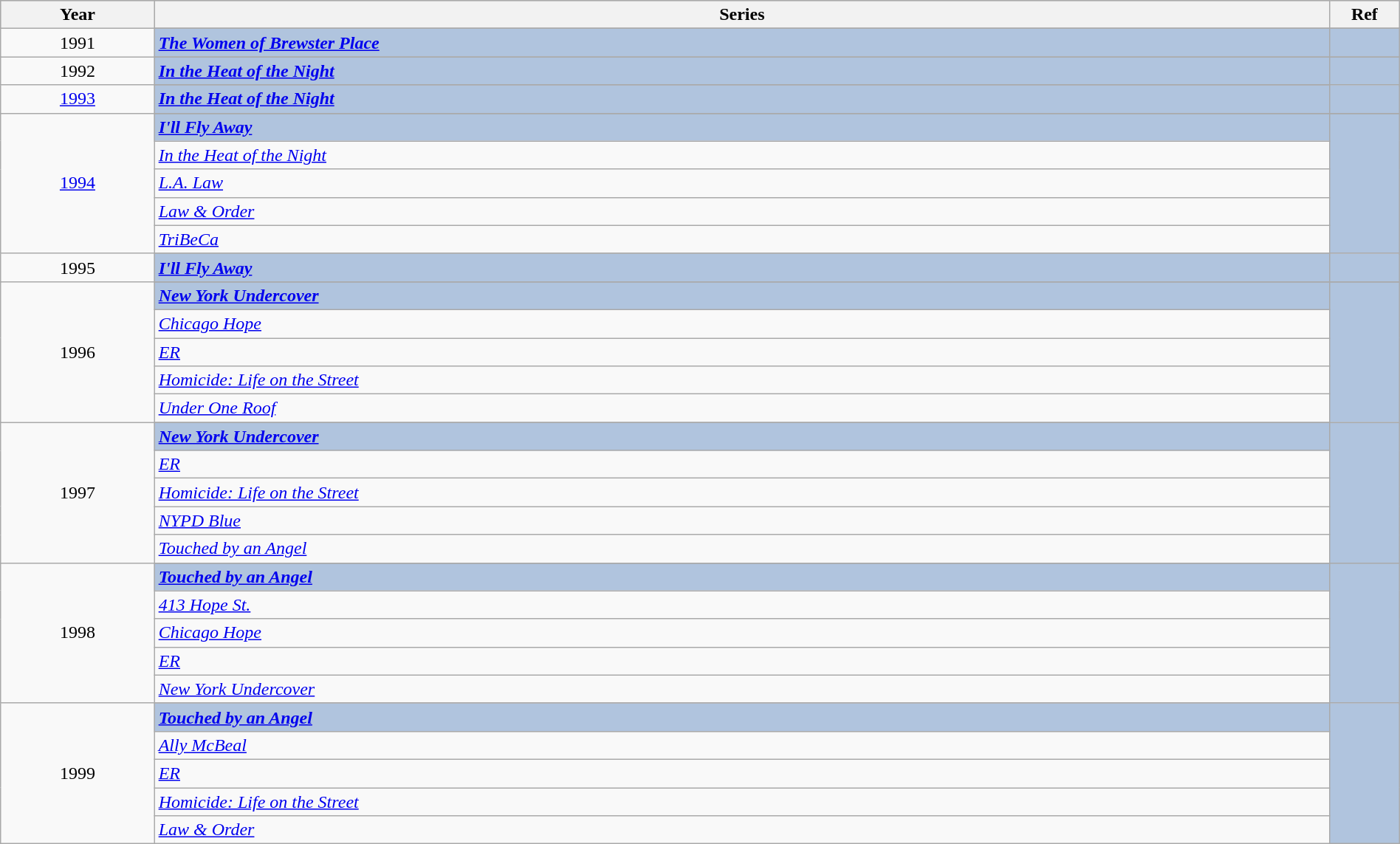<table class="wikitable" style="width:100%;">
<tr style="background:#bebebe;">
<th style="width:11%;">Year</th>
<th style="width:84%;">Series</th>
<th style="width:5%;">Ref</th>
</tr>
<tr>
<td rowspan="2" align="center">1991</td>
</tr>
<tr style="background:#B0C4DE">
<td><strong><em><a href='#'>The Women of Brewster Place</a></em></strong></td>
<td align="center"></td>
</tr>
<tr>
<td rowspan="2" align="center">1992</td>
</tr>
<tr style="background:#B0C4DE">
<td><strong><em><a href='#'>In the Heat of the Night</a></em></strong></td>
<td rowspan="2" align="center"></td>
</tr>
<tr>
<td rowspan="2" align="center"><a href='#'>1993</a></td>
</tr>
<tr style="background:#B0C4DE">
<td><strong><em><a href='#'>In the Heat of the Night</a></em></strong></td>
<td align="center"></td>
</tr>
<tr>
<td rowspan="6" align="center"><a href='#'>1994</a></td>
</tr>
<tr style="background:#B0C4DE">
<td><strong><em><a href='#'>I'll Fly Away</a></em></strong></td>
<td rowspan="6" align="center"></td>
</tr>
<tr>
<td><em><a href='#'>In the Heat of the Night</a></em></td>
</tr>
<tr>
<td><em><a href='#'>L.A. Law</a></em></td>
</tr>
<tr>
<td><em><a href='#'>Law & Order</a></em></td>
</tr>
<tr>
<td><em><a href='#'>TriBeCa</a></em></td>
</tr>
<tr>
<td rowspan="2" align="center">1995</td>
</tr>
<tr style="background:#B0C4DE">
<td><strong><em><a href='#'>I'll Fly Away</a></em></strong></td>
<td align="center"></td>
</tr>
<tr>
<td rowspan="6" align="center">1996</td>
</tr>
<tr style="background:#B0C4DE">
<td><strong><em><a href='#'>New York Undercover</a></em></strong></td>
<td rowspan="6" align="center"></td>
</tr>
<tr>
<td><em><a href='#'>Chicago Hope</a></em></td>
</tr>
<tr>
<td><em><a href='#'>ER</a></em></td>
</tr>
<tr>
<td><em><a href='#'>Homicide: Life on the Street</a></em></td>
</tr>
<tr>
<td><em><a href='#'>Under One Roof</a></em></td>
</tr>
<tr>
<td rowspan="6" align="center">1997</td>
</tr>
<tr style="background:#B0C4DE">
<td><strong><em><a href='#'>New York Undercover</a></em></strong></td>
<td rowspan="6" align="center"></td>
</tr>
<tr>
<td><em><a href='#'>ER</a></em></td>
</tr>
<tr>
<td><em><a href='#'>Homicide: Life on the Street</a></em></td>
</tr>
<tr>
<td><em><a href='#'>NYPD Blue</a></em></td>
</tr>
<tr>
<td><em><a href='#'>Touched by an Angel</a></em></td>
</tr>
<tr>
<td rowspan="6" align="center">1998</td>
</tr>
<tr style="background:#B0C4DE">
<td><strong><em><a href='#'>Touched by an Angel</a></em></strong></td>
<td rowspan="6" align="center"></td>
</tr>
<tr>
<td><em><a href='#'>413 Hope St.</a></em></td>
</tr>
<tr>
<td><em><a href='#'>Chicago Hope</a></em></td>
</tr>
<tr>
<td><em><a href='#'>ER</a></em></td>
</tr>
<tr>
<td><em><a href='#'>New York Undercover</a></em></td>
</tr>
<tr>
<td rowspan="6" align="center">1999</td>
</tr>
<tr style="background:#B0C4DE">
<td><strong><em><a href='#'>Touched by an Angel</a></em></strong></td>
<td rowspan="6" align="center"></td>
</tr>
<tr>
<td><em><a href='#'>Ally McBeal</a></em></td>
</tr>
<tr>
<td><em><a href='#'>ER</a></em></td>
</tr>
<tr>
<td><em><a href='#'>Homicide: Life on the Street</a></em></td>
</tr>
<tr>
<td><em><a href='#'>Law & Order</a></em></td>
</tr>
</table>
